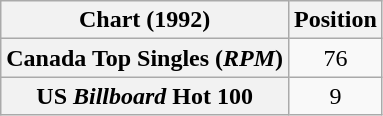<table class="wikitable plainrowheaders" style="text-align:center">
<tr>
<th>Chart (1992)</th>
<th>Position</th>
</tr>
<tr>
<th scope="row">Canada Top Singles (<em>RPM</em>)</th>
<td>76</td>
</tr>
<tr>
<th scope="row">US <em>Billboard</em> Hot 100</th>
<td>9</td>
</tr>
</table>
